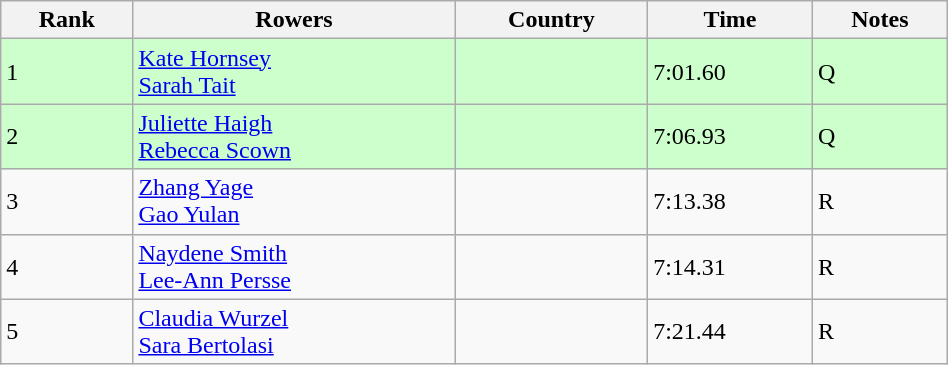<table class="wikitable sortable" width=50%>
<tr>
<th>Rank</th>
<th>Rowers</th>
<th>Country</th>
<th>Time</th>
<th>Notes</th>
</tr>
<tr bgcolor=ccffcc>
<td>1</td>
<td><a href='#'>Kate Hornsey</a><br><a href='#'>Sarah Tait</a></td>
<td></td>
<td>7:01.60</td>
<td>Q</td>
</tr>
<tr bgcolor=ccffcc>
<td>2</td>
<td><a href='#'>Juliette Haigh</a><br><a href='#'>Rebecca Scown</a></td>
<td></td>
<td>7:06.93</td>
<td>Q</td>
</tr>
<tr>
<td>3</td>
<td><a href='#'>Zhang Yage</a><br><a href='#'>Gao Yulan</a></td>
<td></td>
<td>7:13.38</td>
<td>R</td>
</tr>
<tr>
<td>4</td>
<td><a href='#'>Naydene Smith</a><br><a href='#'>Lee-Ann Persse</a></td>
<td></td>
<td>7:14.31</td>
<td>R</td>
</tr>
<tr>
<td>5</td>
<td><a href='#'>Claudia Wurzel</a><br><a href='#'>Sara Bertolasi</a></td>
<td></td>
<td>7:21.44</td>
<td>R</td>
</tr>
</table>
